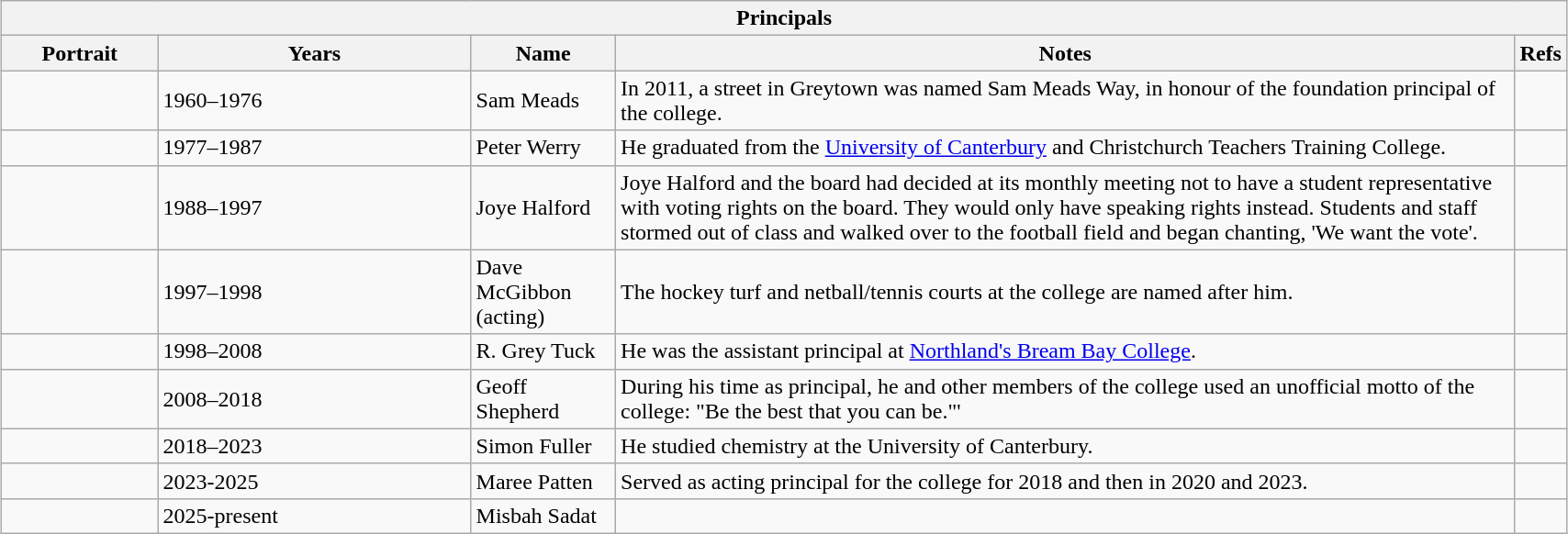<table class="wikitable" style="width:90%; margin:auto">
<tr>
<th colspan="5">Principals</th>
</tr>
<tr>
<th width="10%">Portrait</th>
<th width="20%">Years</th>
<th>Name</th>
<th>Notes</th>
<th>Refs</th>
</tr>
<tr>
<td><br></td>
<td>1960–1976</td>
<td>Sam Meads</td>
<td>In 2011, a street in Greytown was named Sam Meads Way, in honour of the foundation principal of the college.</td>
<td></td>
</tr>
<tr>
<td><br></td>
<td>1977–1987</td>
<td>Peter Werry</td>
<td>He graduated from the <a href='#'>University of Canterbury</a> and Christchurch Teachers Training College.</td>
<td></td>
</tr>
<tr>
<td><br></td>
<td>1988–1997</td>
<td>Joye Halford</td>
<td>Joye Halford and the board had decided at its monthly meeting not to have a student representative with voting rights on the board. They would only have speaking rights instead. Students and staff stormed out of class and walked over to the football field and began chanting, 'We want the vote'.</td>
<td></td>
</tr>
<tr>
<td><br></td>
<td>1997–1998</td>
<td>Dave McGibbon (acting)</td>
<td>The hockey turf and netball/tennis courts at the college are named after him.</td>
<td></td>
</tr>
<tr>
<td><br></td>
<td>1998–2008</td>
<td>R. Grey Tuck</td>
<td>He was the assistant principal at <a href='#'>Northland's Bream Bay College</a>.</td>
<td></td>
</tr>
<tr>
<td><br></td>
<td>2008–2018</td>
<td>Geoff Shepherd</td>
<td>During his time as principal, he and other members of the college used an unofficial motto of the college: "Be the best that you can be."'</td>
<td></td>
</tr>
<tr>
<td><br></td>
<td>2018–2023</td>
<td>Simon Fuller</td>
<td>He studied chemistry at the University of Canterbury.</td>
<td></td>
</tr>
<tr>
<td></td>
<td>2023-2025</td>
<td>Maree Patten</td>
<td>Served as acting principal for the college for 2018 and then in 2020 and 2023.</td>
</tr>
<tr>
<td></td>
<td>2025-present</td>
<td>Misbah Sadat</td>
<td></td>
<td></td>
</tr>
</table>
